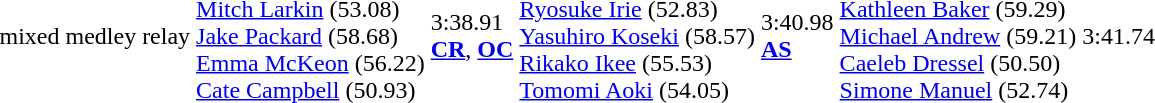<table>
<tr>
<td> mixed medley relay<br></td>
<td><br><a href='#'>Mitch Larkin</a> (53.08)<br><a href='#'>Jake Packard</a> (58.68)<br><a href='#'>Emma McKeon</a> (56.22)<br><a href='#'>Cate Campbell</a> (50.93)</td>
<td>3:38.91<br><strong><a href='#'>CR</a></strong>, <strong><a href='#'>OC</a></strong></td>
<td><br><a href='#'>Ryosuke Irie</a> (52.83)<br><a href='#'>Yasuhiro Koseki</a> (58.57)<br><a href='#'>Rikako Ikee</a> (55.53)<br><a href='#'>Tomomi Aoki</a> (54.05)</td>
<td>3:40.98<br><strong><a href='#'>AS</a></strong></td>
<td><br><a href='#'>Kathleen Baker</a> (59.29)<br><a href='#'>Michael Andrew</a> (59.21)<br><a href='#'>Caeleb Dressel</a> (50.50)<br><a href='#'>Simone Manuel</a> (52.74)</td>
<td>3:41.74</td>
</tr>
</table>
